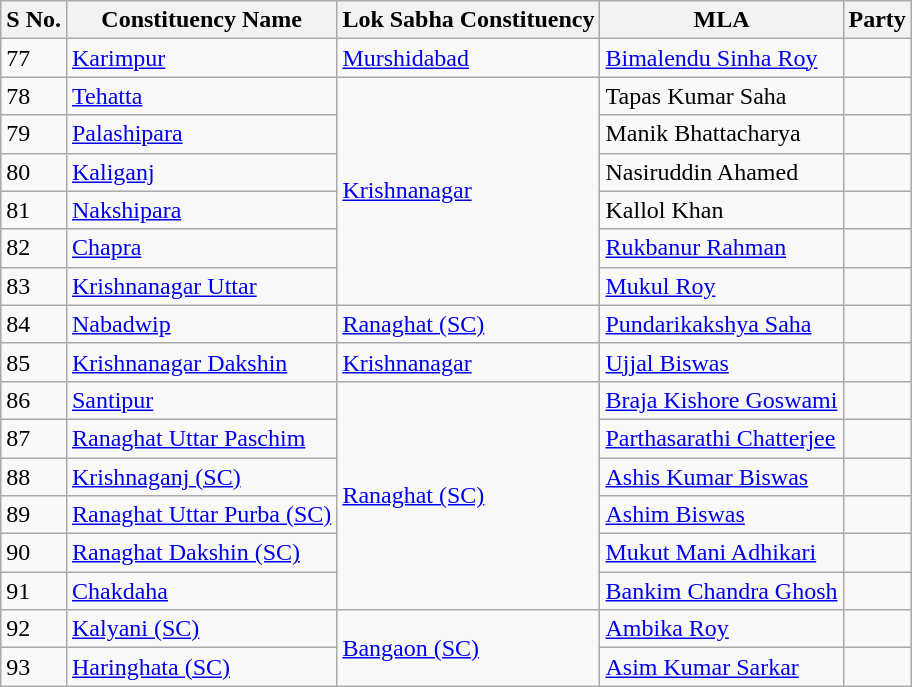<table class="wikitable">
<tr>
<th>S No.</th>
<th>Constituency Name</th>
<th>Lok Sabha Constituency</th>
<th>MLA</th>
<th colspan="2">Party</th>
</tr>
<tr>
<td>77</td>
<td><a href='#'>Karimpur</a></td>
<td><a href='#'>Murshidabad</a></td>
<td><a href='#'>Bimalendu Sinha Roy</a></td>
<td></td>
</tr>
<tr>
<td>78</td>
<td><a href='#'>Tehatta</a></td>
<td rowspan="6"><a href='#'>Krishnanagar</a></td>
<td>Tapas Kumar Saha</td>
<td></td>
</tr>
<tr>
<td>79</td>
<td><a href='#'>Palashipara</a></td>
<td>Manik Bhattacharya</td>
<td></td>
</tr>
<tr>
<td>80</td>
<td><a href='#'>Kaliganj</a></td>
<td>Nasiruddin Ahamed</td>
<td></td>
</tr>
<tr>
<td>81</td>
<td><a href='#'>Nakshipara</a></td>
<td>Kallol Khan</td>
<td></td>
</tr>
<tr>
<td>82</td>
<td><a href='#'>Chapra</a></td>
<td><a href='#'>Rukbanur Rahman</a></td>
<td></td>
</tr>
<tr>
<td>83</td>
<td><a href='#'>Krishnanagar Uttar</a></td>
<td><a href='#'>Mukul Roy</a></td>
<td></td>
</tr>
<tr>
<td>84</td>
<td><a href='#'>Nabadwip</a></td>
<td><a href='#'>Ranaghat (SC)</a></td>
<td><a href='#'>Pundarikakshya Saha</a></td>
<td></td>
</tr>
<tr>
<td>85</td>
<td><a href='#'>Krishnanagar Dakshin</a></td>
<td><a href='#'>Krishnanagar</a></td>
<td><a href='#'>Ujjal Biswas</a></td>
<td></td>
</tr>
<tr>
<td>86</td>
<td><a href='#'>Santipur</a></td>
<td rowspan="6"><a href='#'>Ranaghat (SC)</a></td>
<td><a href='#'>Braja Kishore Goswami</a></td>
<td></td>
</tr>
<tr>
<td>87</td>
<td><a href='#'>Ranaghat Uttar Paschim</a></td>
<td><a href='#'>Parthasarathi Chatterjee</a></td>
<td></td>
</tr>
<tr>
<td>88</td>
<td><a href='#'>Krishnaganj (SC)</a></td>
<td><a href='#'>Ashis Kumar Biswas</a></td>
<td></td>
</tr>
<tr>
<td>89</td>
<td><a href='#'>Ranaghat Uttar Purba (SC)</a></td>
<td><a href='#'>Ashim Biswas</a></td>
<td></td>
</tr>
<tr>
<td>90</td>
<td><a href='#'>Ranaghat Dakshin (SC)</a></td>
<td><a href='#'>Mukut Mani Adhikari</a></td>
<td></td>
</tr>
<tr>
<td>91</td>
<td><a href='#'>Chakdaha</a></td>
<td><a href='#'>Bankim Chandra Ghosh</a></td>
<td></td>
</tr>
<tr>
<td>92</td>
<td><a href='#'>Kalyani (SC)</a></td>
<td rowspan="2"><a href='#'>Bangaon (SC)</a></td>
<td><a href='#'>Ambika Roy</a></td>
<td></td>
</tr>
<tr>
<td>93</td>
<td><a href='#'>Haringhata (SC)</a></td>
<td><a href='#'>Asim Kumar Sarkar</a></td>
<td></td>
</tr>
</table>
